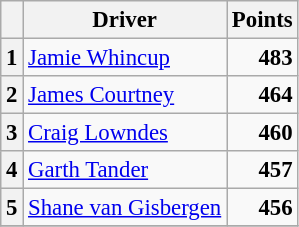<table class="wikitable" style="font-size: 95%;">
<tr>
<th></th>
<th>Driver</th>
<th>Points</th>
</tr>
<tr>
<th>1</th>
<td> <a href='#'>Jamie Whincup</a></td>
<td align="right"><strong>483</strong></td>
</tr>
<tr>
<th>2</th>
<td> <a href='#'>James Courtney</a></td>
<td align="right"><strong>464</strong></td>
</tr>
<tr>
<th>3</th>
<td> <a href='#'>Craig Lowndes</a></td>
<td align="right"><strong>460</strong></td>
</tr>
<tr>
<th>4</th>
<td> <a href='#'>Garth Tander</a></td>
<td align="right"><strong>457</strong></td>
</tr>
<tr>
<th>5</th>
<td> <a href='#'>Shane van Gisbergen</a></td>
<td align="right"><strong>456</strong></td>
</tr>
<tr>
</tr>
</table>
